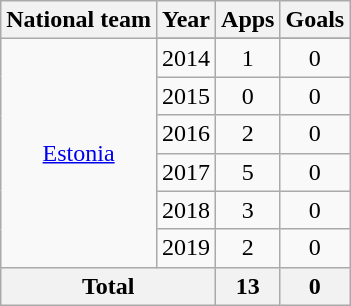<table class=wikitable style="text-align: center;">
<tr>
<th>National team</th>
<th>Year</th>
<th>Apps</th>
<th>Goals</th>
</tr>
<tr>
<td rowspan=7><a href='#'>Estonia</a></td>
</tr>
<tr>
<td>2014</td>
<td>1</td>
<td>0</td>
</tr>
<tr>
<td>2015</td>
<td>0</td>
<td>0</td>
</tr>
<tr>
<td>2016</td>
<td>2</td>
<td>0</td>
</tr>
<tr>
<td>2017</td>
<td>5</td>
<td>0</td>
</tr>
<tr>
<td>2018</td>
<td>3</td>
<td>0</td>
</tr>
<tr>
<td>2019</td>
<td>2</td>
<td>0</td>
</tr>
<tr>
<th colspan=2>Total</th>
<th>13</th>
<th>0</th>
</tr>
</table>
